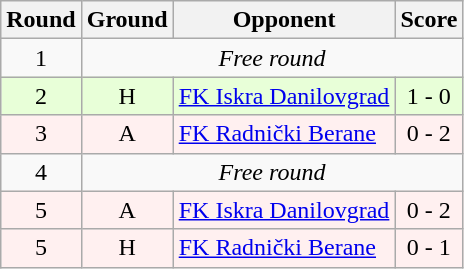<table class="wikitable sortable">
<tr>
<th>Round</th>
<th>Ground</th>
<th>Opponent</th>
<th>Score</th>
</tr>
<tr>
<td align="center">1</td>
<td align="center" colspan="4" align="center"><em>Free round</em></td>
</tr>
<tr bgcolor=#E8FFD8>
<td align="center">2</td>
<td align="center">H</td>
<td><a href='#'>FK Iskra Danilovgrad</a></td>
<td align="center">1 - 0</td>
</tr>
<tr bgcolor=#FFF0F0>
<td align="center">3</td>
<td align="center">A</td>
<td><a href='#'>FK Radnički Berane</a></td>
<td align="center">0 - 2</td>
</tr>
<tr>
<td align="center">4</td>
<td align="center" colspan="4" align="center"><em>Free round</em></td>
</tr>
<tr bgcolor=#FFF0F0>
<td align="center">5</td>
<td align="center">A</td>
<td><a href='#'>FK Iskra Danilovgrad</a></td>
<td align="center">0 - 2</td>
</tr>
<tr bgcolor=#FFF0F0>
<td align="center">5</td>
<td align="center">H</td>
<td><a href='#'>FK Radnički Berane</a></td>
<td align="center">0 - 1</td>
</tr>
</table>
